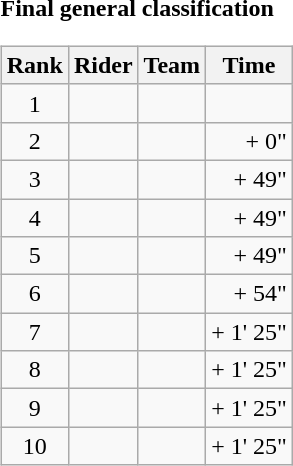<table>
<tr>
<td><strong>Final general classification</strong><br><table class="wikitable">
<tr>
<th scope="col">Rank</th>
<th scope="col">Rider</th>
<th scope="col">Team</th>
<th scope="col">Time</th>
</tr>
<tr>
<td style="text-align:center;">1</td>
<td></td>
<td></td>
<td style="text-align:right;"></td>
</tr>
<tr>
<td style="text-align:center;">2</td>
<td></td>
<td></td>
<td style="text-align:right;">+ 0"</td>
</tr>
<tr>
<td style="text-align:center;">3</td>
<td></td>
<td></td>
<td style="text-align:right;">+ 49"</td>
</tr>
<tr>
<td style="text-align:center;">4</td>
<td></td>
<td></td>
<td style="text-align:right;">+ 49"</td>
</tr>
<tr>
<td style="text-align:center;">5</td>
<td></td>
<td></td>
<td style="text-align:right;">+ 49"</td>
</tr>
<tr>
<td style="text-align:center;">6</td>
<td></td>
<td></td>
<td style="text-align:right;">+ 54"</td>
</tr>
<tr>
<td style="text-align:center;">7</td>
<td></td>
<td></td>
<td style="text-align:right;">+ 1' 25"</td>
</tr>
<tr>
<td style="text-align:center;">8</td>
<td></td>
<td></td>
<td style="text-align:right;">+ 1' 25"</td>
</tr>
<tr>
<td style="text-align:center;">9</td>
<td></td>
<td></td>
<td style="text-align:right;">+ 1' 25"</td>
</tr>
<tr>
<td style="text-align:center;">10</td>
<td></td>
<td></td>
<td style="text-align:right;">+ 1' 25"</td>
</tr>
</table>
</td>
</tr>
</table>
